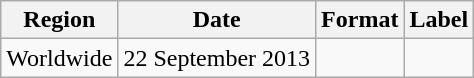<table class=wikitable>
<tr>
<th>Region</th>
<th>Date</th>
<th>Format</th>
<th>Label</th>
</tr>
<tr>
<td>Worldwide</td>
<td>22 September 2013</td>
<td></td>
<td></td>
</tr>
</table>
